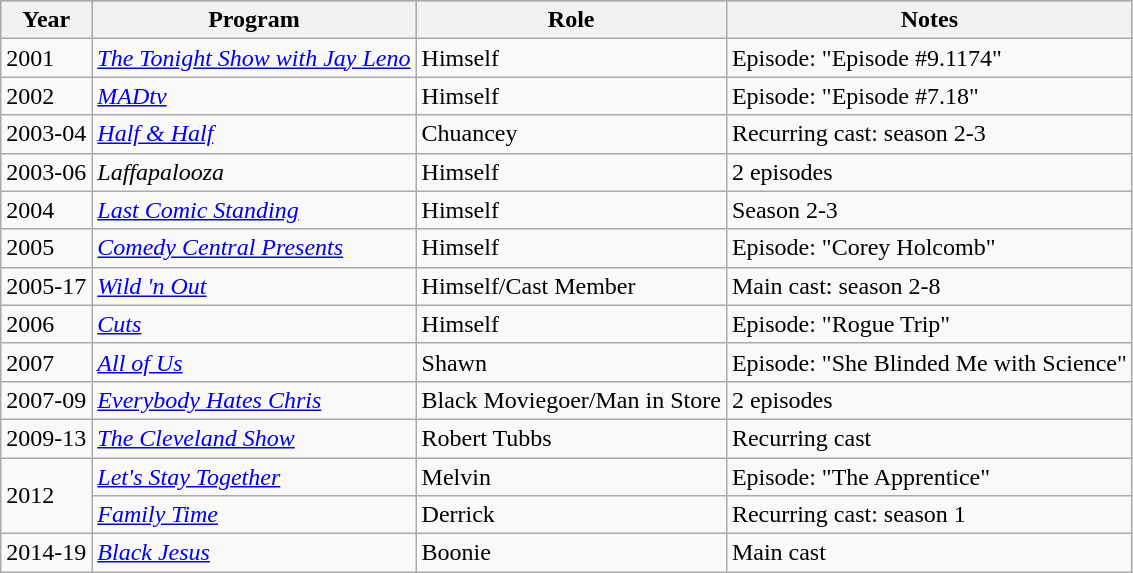<table class="wikitable">
<tr style="background:#b0c4de; text-align:center;">
<th>Year</th>
<th>Program</th>
<th>Role</th>
<th>Notes</th>
</tr>
<tr>
<td>2001</td>
<td><em><a href='#'>The Tonight Show with Jay Leno</a></em></td>
<td>Himself</td>
<td>Episode: "Episode #9.1174"</td>
</tr>
<tr>
<td>2002</td>
<td><em><a href='#'>MADtv</a></em></td>
<td>Himself</td>
<td>Episode: "Episode #7.18"</td>
</tr>
<tr>
<td>2003-04</td>
<td><em><a href='#'>Half & Half</a></em></td>
<td>Chuancey</td>
<td>Recurring cast: season 2-3</td>
</tr>
<tr>
<td>2003-06</td>
<td><em>Laffapalooza</em></td>
<td>Himself</td>
<td>2 episodes</td>
</tr>
<tr>
<td>2004</td>
<td><em><a href='#'>Last Comic Standing</a></em></td>
<td>Himself</td>
<td>Season 2-3</td>
</tr>
<tr>
<td>2005</td>
<td><em><a href='#'>Comedy Central Presents</a></em></td>
<td>Himself</td>
<td>Episode: "Corey Holcomb"</td>
</tr>
<tr>
<td>2005-17</td>
<td><em><a href='#'>Wild 'n Out</a></em></td>
<td>Himself/Cast Member</td>
<td>Main cast: season 2-8</td>
</tr>
<tr>
<td>2006</td>
<td><em><a href='#'>Cuts</a></em></td>
<td>Himself</td>
<td>Episode: "Rogue Trip"</td>
</tr>
<tr>
<td>2007</td>
<td><em><a href='#'>All of Us</a></em></td>
<td>Shawn</td>
<td>Episode: "She Blinded Me with Science"</td>
</tr>
<tr>
<td>2007-09</td>
<td><em><a href='#'>Everybody Hates Chris</a></em></td>
<td>Black Moviegoer/Man in Store</td>
<td>2 episodes</td>
</tr>
<tr>
<td>2009-13</td>
<td><em><a href='#'>The Cleveland Show</a></em></td>
<td>Robert Tubbs</td>
<td>Recurring cast</td>
</tr>
<tr>
<td rowspan=2>2012</td>
<td><em><a href='#'>Let's Stay Together</a></em></td>
<td>Melvin</td>
<td>Episode: "The Apprentice"</td>
</tr>
<tr>
<td><em><a href='#'>Family Time</a></em></td>
<td>Derrick</td>
<td>Recurring cast: season 1</td>
</tr>
<tr>
<td>2014-19</td>
<td><em><a href='#'>Black Jesus</a></em></td>
<td>Boonie</td>
<td>Main cast</td>
</tr>
</table>
